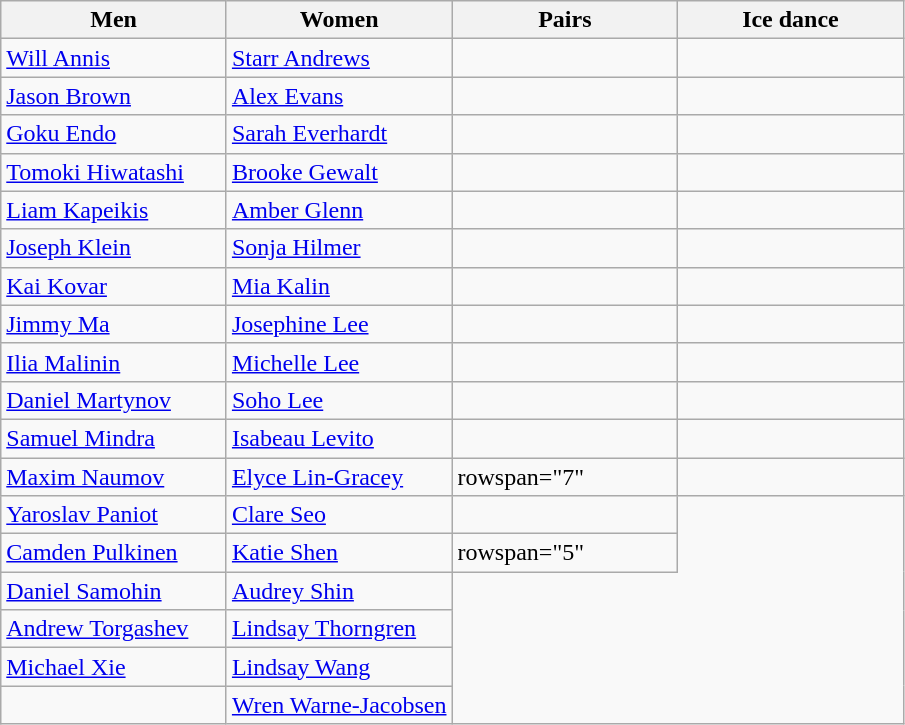<table class="wikitable unsortable" style="text-align:left;">
<tr>
<th scope="col" style="width:25%">Men</th>
<th scope="col" style="width:25%">Women</th>
<th scope="col" style="width:25%">Pairs</th>
<th scope="col" style="width:25%">Ice dance</th>
</tr>
<tr>
<td><a href='#'>Will Annis</a></td>
<td><a href='#'>Starr Andrews</a></td>
<td></td>
<td></td>
</tr>
<tr>
<td><a href='#'>Jason Brown</a></td>
<td><a href='#'>Alex Evans</a></td>
<td></td>
<td></td>
</tr>
<tr>
<td><a href='#'>Goku Endo</a></td>
<td><a href='#'>Sarah Everhardt</a></td>
<td></td>
<td></td>
</tr>
<tr>
<td><a href='#'>Tomoki Hiwatashi</a></td>
<td><a href='#'>Brooke Gewalt</a></td>
<td></td>
<td></td>
</tr>
<tr>
<td><a href='#'>Liam Kapeikis</a></td>
<td><a href='#'>Amber Glenn</a></td>
<td></td>
<td></td>
</tr>
<tr>
<td><a href='#'>Joseph Klein</a></td>
<td><a href='#'>Sonja Hilmer</a></td>
<td></td>
<td></td>
</tr>
<tr>
<td><a href='#'>Kai Kovar</a></td>
<td><a href='#'>Mia Kalin</a></td>
<td></td>
<td></td>
</tr>
<tr>
<td><a href='#'>Jimmy Ma</a></td>
<td><a href='#'>Josephine Lee</a></td>
<td></td>
<td></td>
</tr>
<tr>
<td><a href='#'>Ilia Malinin</a></td>
<td><a href='#'>Michelle Lee</a></td>
<td></td>
<td></td>
</tr>
<tr>
<td><a href='#'>Daniel Martynov</a></td>
<td><a href='#'>Soho Lee</a></td>
<td></td>
<td></td>
</tr>
<tr>
<td><a href='#'>Samuel Mindra</a></td>
<td><a href='#'>Isabeau Levito</a></td>
<td></td>
<td></td>
</tr>
<tr>
<td><a href='#'>Maxim Naumov</a></td>
<td><a href='#'>Elyce Lin-Gracey</a></td>
<td>rowspan="7" </td>
<td></td>
</tr>
<tr>
<td><a href='#'>Yaroslav Paniot</a></td>
<td><a href='#'>Clare Seo</a></td>
<td></td>
</tr>
<tr>
<td><a href='#'>Camden Pulkinen</a></td>
<td><a href='#'>Katie Shen</a></td>
<td>rowspan="5" </td>
</tr>
<tr>
<td><a href='#'>Daniel Samohin</a></td>
<td><a href='#'>Audrey Shin</a></td>
</tr>
<tr>
<td><a href='#'>Andrew Torgashev</a></td>
<td><a href='#'>Lindsay Thorngren</a></td>
</tr>
<tr>
<td><a href='#'>Michael Xie</a></td>
<td><a href='#'>Lindsay Wang</a></td>
</tr>
<tr>
<td></td>
<td><a href='#'>Wren Warne-Jacobsen</a></td>
</tr>
</table>
